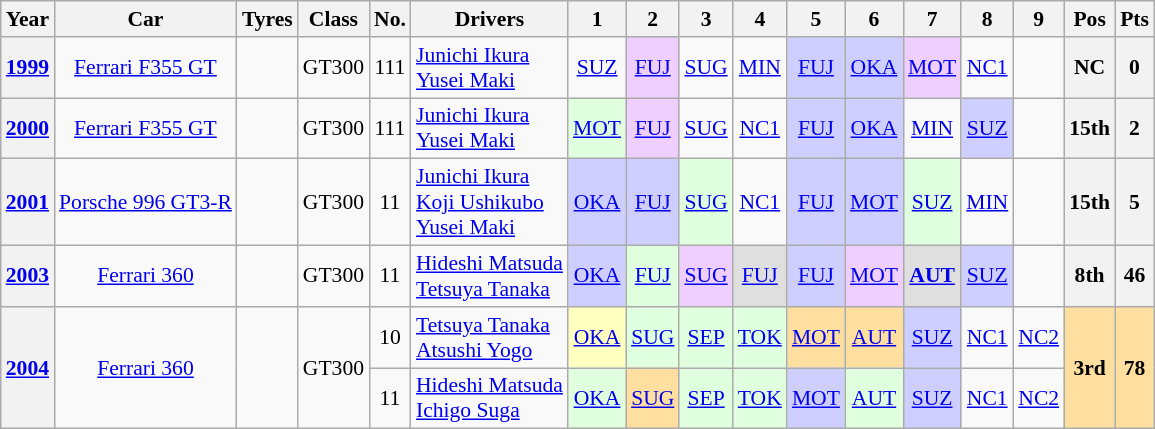<table class="wikitable" style="text-align:center; font-size:90%">
<tr>
<th>Year</th>
<th>Car</th>
<th>Tyres</th>
<th>Class</th>
<th>No.</th>
<th>Drivers</th>
<th>1</th>
<th>2</th>
<th>3</th>
<th>4</th>
<th>5</th>
<th>6</th>
<th>7</th>
<th>8</th>
<th>9</th>
<th>Pos</th>
<th>Pts</th>
</tr>
<tr>
<th><a href='#'>1999</a></th>
<td><a href='#'>Ferrari F355 GT</a></td>
<td></td>
<td>GT300</td>
<td>111</td>
<td align="left"> <a href='#'>Junichi Ikura</a><br> <a href='#'>Yusei Maki</a></td>
<td><a href='#'>SUZ</a></td>
<td style="background:#EFCFFF"><a href='#'>FUJ</a><br></td>
<td><a href='#'>SUG</a></td>
<td><a href='#'>MIN</a></td>
<td style="background:#CFCFFF;"><a href='#'>FUJ</a><br></td>
<td style="background:#CFCFFF;"><a href='#'>OKA</a><br></td>
<td style="background:#EFCFFF"><a href='#'>MOT</a><br></td>
<td><a href='#'>NC1</a></td>
<td></td>
<th>NC</th>
<th>0</th>
</tr>
<tr>
<th><a href='#'>2000</a></th>
<td><a href='#'>Ferrari F355 GT</a></td>
<td></td>
<td>GT300</td>
<td>111</td>
<td align="left"> <a href='#'>Junichi Ikura</a><br> <a href='#'>Yusei Maki</a></td>
<td style="background:#DFFFDF;"><a href='#'>MOT</a><br></td>
<td style="background:#EFCFFF;"><a href='#'>FUJ</a><br></td>
<td><a href='#'>SUG</a></td>
<td><a href='#'>NC1</a></td>
<td style="background:#CFCFFF;"><a href='#'>FUJ</a><br></td>
<td style="background:#CFCFFF;"><a href='#'>OKA</a><br></td>
<td><a href='#'>MIN</a></td>
<td style="background:#CFCFFF;"><a href='#'>SUZ</a><br></td>
<td></td>
<th>15th</th>
<th>2</th>
</tr>
<tr>
<th><a href='#'>2001</a></th>
<td><a href='#'>Porsche 996 GT3-R</a></td>
<td></td>
<td>GT300</td>
<td>11</td>
<td align="left"> <a href='#'>Junichi Ikura</a><br> <a href='#'>Koji Ushikubo</a><br> <a href='#'>Yusei Maki</a></td>
<td style="background:#CFCFFF;"><a href='#'>OKA</a><br></td>
<td style="background:#CFCFFF;"><a href='#'>FUJ</a><br></td>
<td style="background:#DFFFDF;"><a href='#'>SUG</a><br></td>
<td><a href='#'>NC1</a></td>
<td style="background:#CFCFFF;"><a href='#'>FUJ</a><br></td>
<td style="background:#CFCFFF;"><a href='#'>MOT</a><br></td>
<td style="background:#DFFFDF;"><a href='#'>SUZ</a><br></td>
<td><a href='#'>MIN</a><br></td>
<td></td>
<th>15th</th>
<th>5</th>
</tr>
<tr>
<th><a href='#'>2003</a></th>
<td><a href='#'>Ferrari 360</a></td>
<td></td>
<td>GT300</td>
<td>11</td>
<td align="left"> <a href='#'>Hideshi Matsuda</a><br> <a href='#'>Tetsuya Tanaka</a></td>
<td style="background:#CFCFFF;"><a href='#'>OKA</a><br></td>
<td style="background:#DFFFDF;"><a href='#'>FUJ</a><br></td>
<td style="background:#EFCFFF;"><a href='#'>SUG</a><br></td>
<td style="background:#DFDFDF;"><a href='#'>FUJ</a><br></td>
<td style="background:#CFCFFF;"><a href='#'>FUJ</a><br></td>
<td style="background:#EFCFFF;"><a href='#'>MOT</a><br></td>
<td style="background:#DFDFDF;"><a href='#'><strong>AUT</strong></a><br></td>
<td style="background:#CFCFFF;"><a href='#'>SUZ</a><br></td>
<td></td>
<th>8th</th>
<th>46</th>
</tr>
<tr>
<th rowspan="2"><a href='#'>2004</a></th>
<td rowspan="2"><a href='#'>Ferrari 360</a></td>
<td rowspan="2"></td>
<td rowspan="2">GT300</td>
<td>10</td>
<td align="left"> <a href='#'>Tetsuya Tanaka</a><br>  <a href='#'>Atsushi Yogo</a></td>
<td style="background:#ffffbf;"><a href='#'>OKA</a><br></td>
<td style="background:#DFFFDF;"><a href='#'>SUG</a><br></td>
<td style="background:#DFFFDF;"><a href='#'>SEP</a><br></td>
<td style="background:#DFFFDF;"><a href='#'>TOK</a><br></td>
<td style="background:#ffdf9f;"><a href='#'>MOT</a><br></td>
<td style="background:#ffdf9f;"><a href='#'>AUT</a><br></td>
<td style="background:#CFCFFF;"><a href='#'>SUZ</a><br></td>
<td><a href='#'>NC1</a></td>
<td><a href='#'>NC2</a></td>
<th rowspan="2" style="background:#ffdf9f;">3rd</th>
<th rowspan="2" style="background:#ffdf9f;">78</th>
</tr>
<tr>
<td>11</td>
<td align="left"> <a href='#'>Hideshi Matsuda</a><br> <a href='#'>Ichigo Suga</a></td>
<td style="background:#DFFFDF;"><a href='#'>OKA</a><br></td>
<td style="background:#ffdf9f;"><a href='#'>SUG</a><br></td>
<td style="background:#DFFFDF;"><a href='#'>SEP</a><br></td>
<td style="background:#DFFFDF;"><a href='#'>TOK</a><br></td>
<td style="background:#CFCFFF;"><a href='#'>MOT</a><br></td>
<td style="background:#DFFFDF;"><a href='#'>AUT</a><br></td>
<td style="background:#CFCFFF;"><a href='#'>SUZ</a><br></td>
<td><a href='#'>NC1</a></td>
<td><a href='#'>NC2</a></td>
</tr>
</table>
